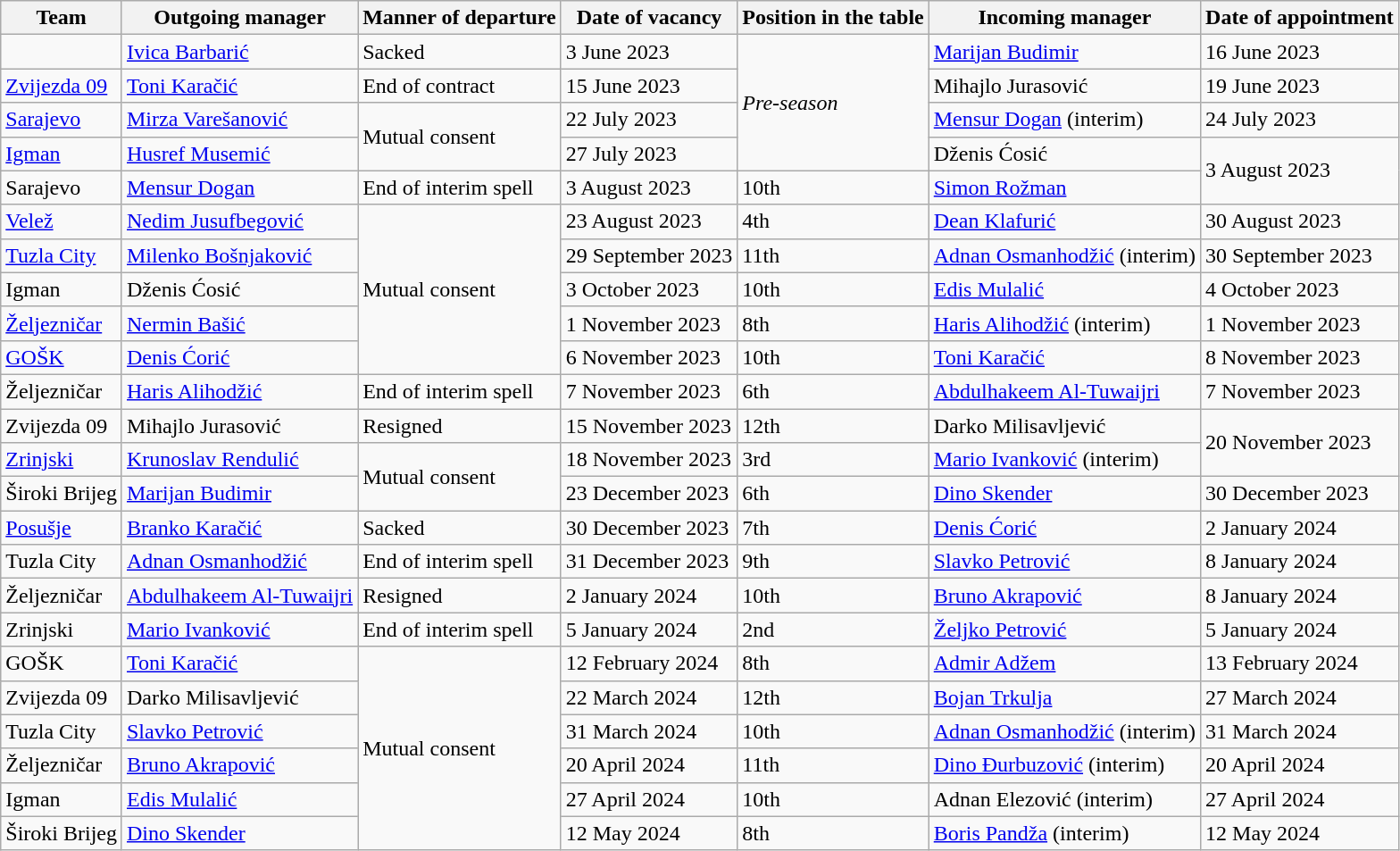<table class="wikitable sortable">
<tr>
<th>Team</th>
<th>Outgoing manager</th>
<th>Manner of departure</th>
<th>Date of vacancy</th>
<th>Position in the table</th>
<th>Incoming manager</th>
<th>Date of appointment</th>
</tr>
<tr>
<td></td>
<td data-sort-value="Barbarić, Ivica"> <a href='#'>Ivica Barbarić</a></td>
<td>Sacked</td>
<td>3 June 2023</td>
<td rowspan="4"><em>Pre-season</em></td>
<td data-sort-value="Budimir, Marijan"> <a href='#'>Marijan Budimir</a></td>
<td>16 June 2023</td>
</tr>
<tr>
<td><a href='#'>Zvijezda 09</a></td>
<td data-sort-value="Karačić, Toni"> <a href='#'>Toni Karačić</a></td>
<td>End of contract</td>
<td>15 June 2023</td>
<td data-sort-value="Jurasović, Mihajlo"> Mihajlo Jurasović</td>
<td>19 June 2023</td>
</tr>
<tr>
<td><a href='#'>Sarajevo</a></td>
<td data-sort-value="Varešanović, Mirza"> <a href='#'>Mirza Varešanović</a></td>
<td rowspan="2">Mutual consent</td>
<td>22 July 2023</td>
<td data-sort-value="Dogan, Mensur"> <a href='#'>Mensur Dogan</a> (interim)</td>
<td>24 July 2023</td>
</tr>
<tr>
<td><a href='#'>Igman</a></td>
<td data-sort-value="Musemić, Husref"> <a href='#'>Husref Musemić</a></td>
<td>27 July 2023</td>
<td data-sort-value="Ćosić, Dženis"> Dženis Ćosić</td>
<td rowspan="2">3 August 2023</td>
</tr>
<tr>
<td>Sarajevo</td>
<td data-sort-value="Dogan, Mensur"> <a href='#'>Mensur Dogan</a></td>
<td>End of interim spell</td>
<td>3 August 2023</td>
<td>10th</td>
<td data-sort-value="Rožman, Simon"> <a href='#'>Simon Rožman</a></td>
</tr>
<tr>
<td><a href='#'>Velež</a></td>
<td data-sort-value="Jusufbegović, Nedim"> <a href='#'>Nedim Jusufbegović</a></td>
<td rowspan="5">Mutual consent</td>
<td>23 August 2023</td>
<td>4th</td>
<td data-sort-value="Klafurić, Dean"> <a href='#'>Dean Klafurić</a></td>
<td>30 August 2023</td>
</tr>
<tr>
<td><a href='#'>Tuzla City</a></td>
<td data-sort-value="Bošnjaković, Milenko"> <a href='#'>Milenko Bošnjaković</a></td>
<td>29 September 2023</td>
<td>11th</td>
<td data-sort-value="Osmanhodžić, Adnan"> <a href='#'>Adnan Osmanhodžić</a> (interim)</td>
<td>30 September 2023</td>
</tr>
<tr>
<td>Igman</td>
<td data-sort-value="Ćosić, Dženis"> Dženis Ćosić</td>
<td>3 October 2023</td>
<td>10th</td>
<td data-sort-value="Mulalić, Edis"> <a href='#'>Edis Mulalić</a></td>
<td>4 October 2023</td>
</tr>
<tr>
<td><a href='#'>Željezničar</a></td>
<td data-sort-value="Bašić, Nermin"> <a href='#'>Nermin Bašić</a></td>
<td>1 November 2023</td>
<td>8th</td>
<td data-sort-value="Alihodžić, Haris"> <a href='#'>Haris Alihodžić</a> (interim)</td>
<td>1 November 2023</td>
</tr>
<tr>
<td><a href='#'>GOŠK</a></td>
<td data-sort-value="Ćorić, Denis"> <a href='#'>Denis Ćorić</a></td>
<td>6 November 2023</td>
<td>10th</td>
<td data-sort-value="Karačić, Toni"> <a href='#'>Toni Karačić</a></td>
<td>8 November 2023</td>
</tr>
<tr>
<td>Željezničar</td>
<td data-sort-value="Alihodžić, Haris"> <a href='#'>Haris Alihodžić</a></td>
<td>End of interim spell</td>
<td>7 November 2023</td>
<td>6th</td>
<td data-sort-value="Al-Tuwaijri, Abdulhakeem"> <a href='#'>Abdulhakeem Al-Tuwaijri</a></td>
<td>7 November 2023</td>
</tr>
<tr>
<td>Zvijezda 09</td>
<td data-sort-value="Jurasović, Mihajlo"> Mihajlo Jurasović</td>
<td>Resigned</td>
<td>15 November 2023</td>
<td>12th</td>
<td data-sort-value="Milisavljević, Darko"> Darko Milisavljević</td>
<td rowspan="2">20 November 2023</td>
</tr>
<tr>
<td><a href='#'>Zrinjski</a></td>
<td data-sort-value="Rendulić, Krunoslav"> <a href='#'>Krunoslav Rendulić</a></td>
<td rowspan="2">Mutual consent</td>
<td>18 November 2023</td>
<td>3rd</td>
<td data-sort-value="Ivanković, Mario"> <a href='#'>Mario Ivanković</a> (interim)</td>
</tr>
<tr>
<td>Široki Brijeg</td>
<td data-sort-value="Budimir, Marijan"> <a href='#'>Marijan Budimir</a></td>
<td>23 December 2023</td>
<td>6th</td>
<td data-sort-value="Skender, Dino"> <a href='#'>Dino Skender</a></td>
<td>30 December 2023</td>
</tr>
<tr>
<td><a href='#'>Posušje</a></td>
<td data-sort-value="Karačić, Branko"> <a href='#'>Branko Karačić</a></td>
<td>Sacked</td>
<td>30 December 2023</td>
<td>7th</td>
<td data-sort-value="Ćorić, Denis"> <a href='#'>Denis Ćorić</a></td>
<td>2 January 2024</td>
</tr>
<tr>
<td>Tuzla City</td>
<td data-sort-value="Osmanhodžić, Adnan"> <a href='#'>Adnan Osmanhodžić</a></td>
<td>End of interim spell</td>
<td>31 December 2023</td>
<td>9th</td>
<td data-sort-value="Petrović, Slavko"> <a href='#'>Slavko Petrović</a></td>
<td>8 January 2024</td>
</tr>
<tr>
<td>Željezničar</td>
<td data-sort-value="Al-Tuwaijri, Abdulhakeem"> <a href='#'>Abdulhakeem Al-Tuwaijri</a></td>
<td>Resigned</td>
<td>2 January 2024</td>
<td>10th</td>
<td data-sort-value="Akrapović, Bruno"> <a href='#'>Bruno Akrapović</a></td>
<td>8 January 2024</td>
</tr>
<tr>
<td>Zrinjski</td>
<td data-sort-value="Ivanković, Mario"> <a href='#'>Mario Ivanković</a></td>
<td>End of interim spell</td>
<td>5 January 2024</td>
<td>2nd</td>
<td data-sort-value="Petrović, Željko"> <a href='#'>Željko Petrović</a></td>
<td>5 January 2024</td>
</tr>
<tr>
<td>GOŠK</td>
<td data-sort-value="Karačić, Toni"> <a href='#'>Toni Karačić</a></td>
<td rowspan="6">Mutual consent</td>
<td>12 February 2024</td>
<td>8th</td>
<td data-sort-value="Adžem, Admir"> <a href='#'>Admir Adžem</a></td>
<td>13 February 2024</td>
</tr>
<tr>
<td>Zvijezda 09</td>
<td data-sort-value="Milisavljević, Darko"> Darko Milisavljević</td>
<td>22 March 2024</td>
<td>12th</td>
<td data-sort-value="Trkulja, Bojan"> <a href='#'>Bojan Trkulja</a></td>
<td>27 March 2024</td>
</tr>
<tr>
<td>Tuzla City</td>
<td data-sort-value="Petrović, Slavko"> <a href='#'>Slavko Petrović</a></td>
<td>31 March 2024</td>
<td>10th</td>
<td data-sort-value="Osmanhodžić, Adnan"> <a href='#'>Adnan Osmanhodžić</a> (interim)</td>
<td>31 March 2024</td>
</tr>
<tr>
<td>Željezničar</td>
<td data-sort-value="Akrapović, Bruno"> <a href='#'>Bruno Akrapović</a></td>
<td>20 April 2024</td>
<td>11th</td>
<td data-sort-value="Đurbuzović, Dino"> <a href='#'>Dino Đurbuzović</a> (interim)</td>
<td>20 April 2024</td>
</tr>
<tr>
<td>Igman</td>
<td data-sort-value="Mulalić, Edis"> <a href='#'>Edis Mulalić</a></td>
<td>27 April 2024</td>
<td>10th</td>
<td data-sort-value="Elezović, Adnan"> Adnan Elezović (interim)</td>
<td>27 April 2024</td>
</tr>
<tr>
<td>Široki Brijeg</td>
<td data-sort-value="Skender, Dino"> <a href='#'>Dino Skender</a></td>
<td>12 May 2024</td>
<td>8th</td>
<td data-sort-value="Pandža, Boris"> <a href='#'>Boris Pandža</a> (interim)</td>
<td>12 May 2024</td>
</tr>
</table>
